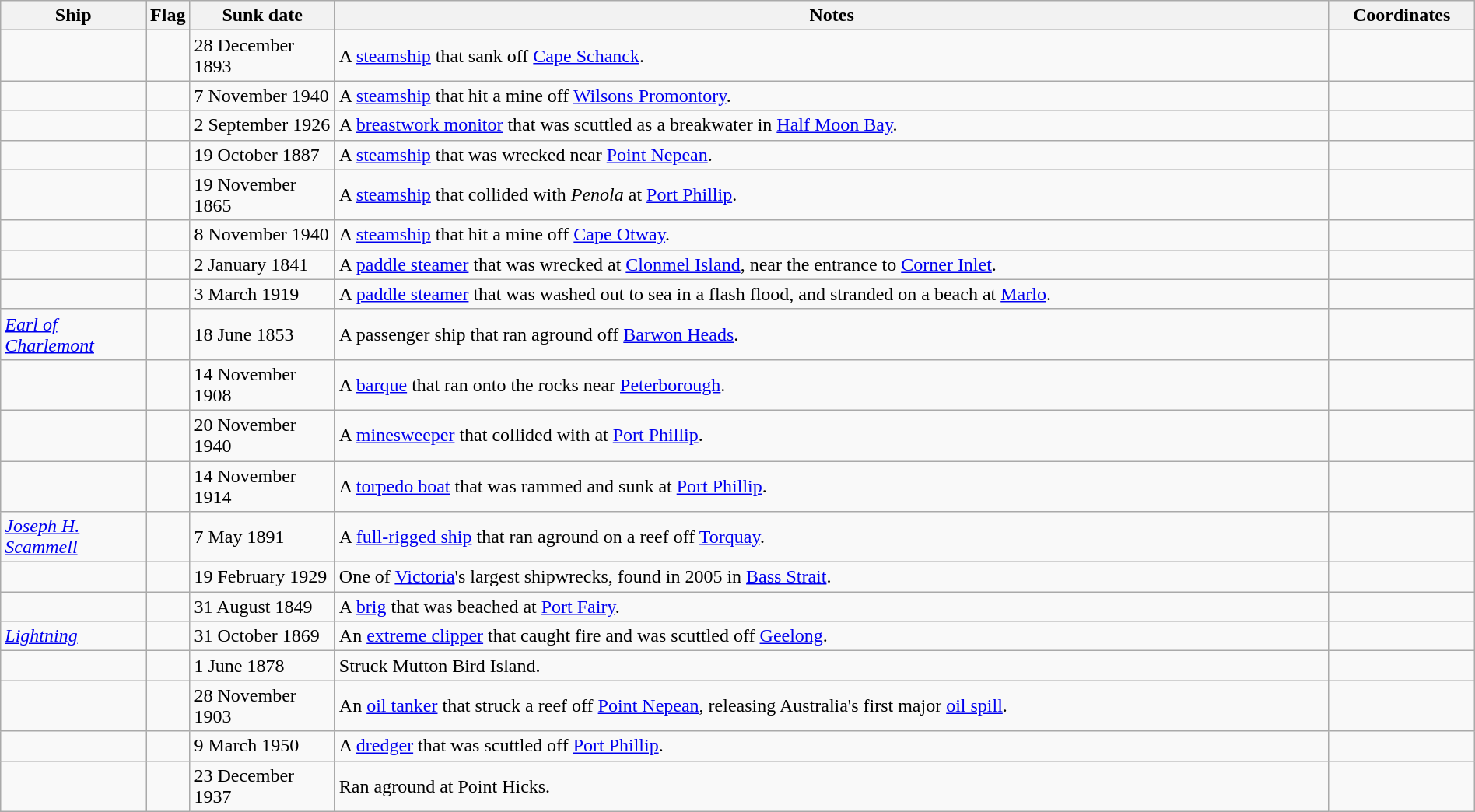<table class="wikitable sortable" | style = "width:100%">
<tr>
<th style="width:10%">Ship</th>
<th>Flag</th>
<th style="width:10%">Sunk date</th>
<th style="width:70%">Notes</th>
<th style="width:10%">Coordinates</th>
</tr>
<tr>
<td></td>
<td></td>
<td>28 December 1893</td>
<td>A <a href='#'>steamship</a> that sank off <a href='#'>Cape Schanck</a>.</td>
<td></td>
</tr>
<tr>
<td></td>
<td></td>
<td>7 November 1940</td>
<td>A <a href='#'>steamship</a> that hit a mine off <a href='#'>Wilsons Promontory</a>.</td>
<td></td>
</tr>
<tr>
<td></td>
<td></td>
<td>2 September 1926</td>
<td>A <a href='#'>breastwork monitor</a> that was scuttled as a breakwater in <a href='#'>Half Moon Bay</a>.</td>
<td></td>
</tr>
<tr>
<td></td>
<td></td>
<td>19 October 1887</td>
<td>A <a href='#'>steamship</a> that was wrecked near <a href='#'>Point Nepean</a>.</td>
<td></td>
</tr>
<tr>
<td></td>
<td></td>
<td>19 November 1865</td>
<td>A <a href='#'>steamship</a> that collided with <em>Penola</em> at <a href='#'>Port Phillip</a>.</td>
<td></td>
</tr>
<tr>
<td></td>
<td></td>
<td>8 November 1940</td>
<td>A <a href='#'>steamship</a> that hit a mine off <a href='#'>Cape Otway</a>.</td>
<td></td>
</tr>
<tr>
<td></td>
<td></td>
<td>2 January 1841</td>
<td>A <a href='#'>paddle steamer</a> that was wrecked at <a href='#'>Clonmel Island</a>, near the entrance to <a href='#'>Corner Inlet</a>.</td>
<td></td>
</tr>
<tr>
<td></td>
<td></td>
<td>3 March 1919</td>
<td>A <a href='#'>paddle steamer</a> that was washed out to sea in a flash flood, and stranded on a beach at <a href='#'>Marlo</a>.</td>
<td></td>
</tr>
<tr>
<td><a href='#'><em>Earl of Charlemont</em></a></td>
<td></td>
<td>18 June 1853</td>
<td>A passenger ship that ran aground off <a href='#'>Barwon Heads</a>.</td>
<td></td>
</tr>
<tr>
<td></td>
<td></td>
<td>14 November 1908</td>
<td>A <a href='#'>barque</a> that ran onto the rocks near <a href='#'>Peterborough</a>.</td>
<td></td>
</tr>
<tr>
<td></td>
<td></td>
<td>20 November 1940</td>
<td>A <a href='#'>minesweeper</a> that collided with  at <a href='#'>Port Phillip</a>.</td>
<td></td>
</tr>
<tr>
<td></td>
<td></td>
<td>14 November 1914</td>
<td>A <a href='#'>torpedo boat</a> that was rammed and sunk at <a href='#'>Port Phillip</a>.</td>
<td></td>
</tr>
<tr>
<td><a href='#'><em>Joseph H. Scammell</em></a></td>
<td></td>
<td>7 May 1891</td>
<td>A <a href='#'>full-rigged ship</a> that ran aground on a reef off <a href='#'>Torquay</a>.</td>
<td></td>
</tr>
<tr>
<td></td>
<td></td>
<td>19 February 1929</td>
<td>One of <a href='#'>Victoria</a>'s largest shipwrecks, found in 2005 in <a href='#'>Bass Strait</a>.</td>
<td></td>
</tr>
<tr>
<td></td>
<td></td>
<td>31 August 1849</td>
<td>A <a href='#'>brig</a> that was beached at <a href='#'>Port Fairy</a>.</td>
<td></td>
</tr>
<tr>
<td><a href='#'><em>Lightning</em></a></td>
<td></td>
<td>31 October 1869</td>
<td>An <a href='#'>extreme clipper</a> that caught fire and was scuttled off <a href='#'>Geelong</a>.</td>
<td></td>
</tr>
<tr>
<td></td>
<td></td>
<td>1 June 1878</td>
<td>Struck Mutton Bird Island.</td>
<td></td>
</tr>
<tr>
<td></td>
<td></td>
<td>28 November 1903</td>
<td>An <a href='#'>oil tanker</a> that struck a reef off <a href='#'>Point Nepean</a>, releasing Australia's first major <a href='#'>oil spill</a>.</td>
<td></td>
</tr>
<tr>
<td></td>
<td></td>
<td>9 March 1950</td>
<td>A <a href='#'>dredger</a> that was scuttled off <a href='#'>Port Phillip</a>.</td>
<td></td>
</tr>
<tr>
<td></td>
<td></td>
<td>23 December 1937</td>
<td>Ran aground at Point Hicks.</td>
<td></td>
</tr>
</table>
